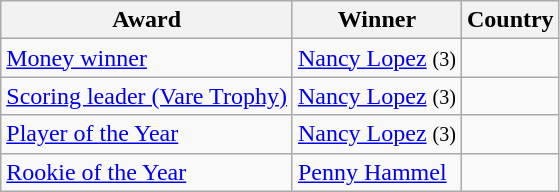<table class="wikitable">
<tr>
<th>Award</th>
<th>Winner</th>
<th>Country</th>
</tr>
<tr>
<td><a href='#'>Money winner</a></td>
<td><a href='#'>Nancy Lopez</a> <small>(3)</small></td>
<td></td>
</tr>
<tr>
<td><a href='#'>Scoring leader (Vare Trophy)</a></td>
<td><a href='#'>Nancy Lopez</a> <small>(3)</small></td>
<td></td>
</tr>
<tr>
<td><a href='#'>Player of the Year</a></td>
<td><a href='#'>Nancy Lopez</a> <small>(3)</small></td>
<td></td>
</tr>
<tr>
<td><a href='#'>Rookie of the Year</a></td>
<td><a href='#'>Penny Hammel</a></td>
<td></td>
</tr>
</table>
